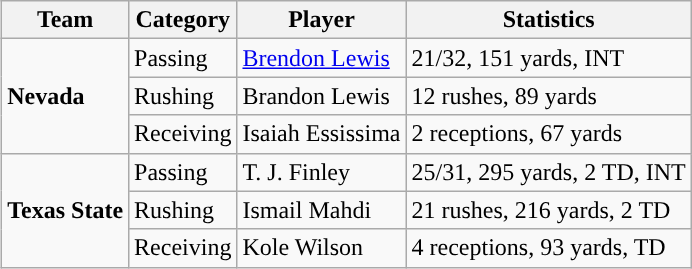<table class="wikitable" style="float: right;">
<tr>
<th>Team</th>
<th>Category</th>
<th>Player</th>
<th>Statistics</th>
</tr>
<tr>
<td rowspan=3><strong>Nevada</strong></td>
<td>Passing</td>
<td><a href='#'>Brendon Lewis</a></td>
<td>21/32, 151 yards, INT</td>
</tr>
<tr>
<td>Rushing</td>
<td>Brandon Lewis</td>
<td>12 rushes, 89 yards</td>
</tr>
<tr>
<td>Receiving</td>
<td>Isaiah Essissima</td>
<td>2 receptions, 67 yards</td>
</tr>
<tr>
<td rowspan=3><strong>Texas State</strong></td>
<td>Passing</td>
<td>T. J. Finley</td>
<td>25/31, 295 yards, 2 TD, INT</td>
</tr>
<tr>
<td>Rushing</td>
<td>Ismail Mahdi</td>
<td>21 rushes, 216 yards, 2 TD</td>
</tr>
<tr>
<td>Receiving</td>
<td>Kole Wilson</td>
<td>4 receptions, 93 yards, TD</td>
</tr>
</table>
